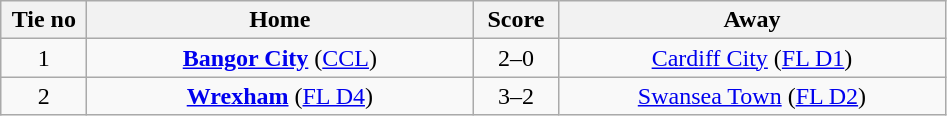<table class="wikitable" style="text-align:center">
<tr>
<th width=50>Tie no</th>
<th width=250>Home</th>
<th width=50>Score</th>
<th width=250>Away</th>
</tr>
<tr>
<td>1</td>
<td><strong><a href='#'>Bangor City</a></strong> (<a href='#'>CCL</a>)</td>
<td>2–0</td>
<td><a href='#'>Cardiff City</a> (<a href='#'>FL D1</a>)</td>
</tr>
<tr>
<td>2</td>
<td><strong><a href='#'>Wrexham</a></strong> (<a href='#'>FL D4</a>)</td>
<td>3–2</td>
<td><a href='#'>Swansea Town</a> (<a href='#'>FL D2</a>)</td>
</tr>
</table>
